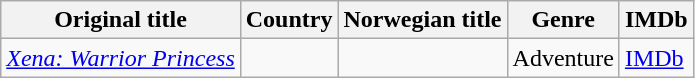<table class="wikitable">
<tr>
<th>Original title</th>
<th>Country</th>
<th>Norwegian title</th>
<th>Genre</th>
<th>IMDb</th>
</tr>
<tr>
<td><em><a href='#'>Xena: Warrior Princess</a></em></td>
<td></td>
<td></td>
<td>Adventure</td>
<td><a href='#'>IMDb</a></td>
</tr>
</table>
